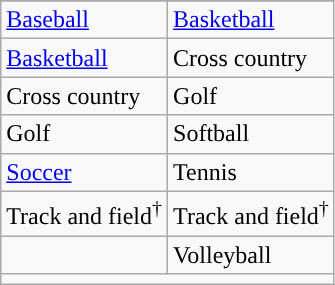<table class="wikitable">
<tr>
</tr>
<tr>
<td><a href='#'>Baseball</a></td>
<td><a href='#'>Basketball</a></td>
</tr>
<tr>
<td><a href='#'>Basketball</a></td>
<td>Cross country</td>
</tr>
<tr>
<td>Cross country</td>
<td>Golf</td>
</tr>
<tr>
<td>Golf</td>
<td>Softball</td>
</tr>
<tr>
<td><a href='#'>Soccer</a></td>
<td>Tennis</td>
</tr>
<tr>
<td>Track and field<sup>†</sup></td>
<td>Track and field<sup>†</sup></td>
</tr>
<tr>
<td></td>
<td>Volleyball</td>
</tr>
<tr>
<td colspan="2"></td>
</tr>
</table>
